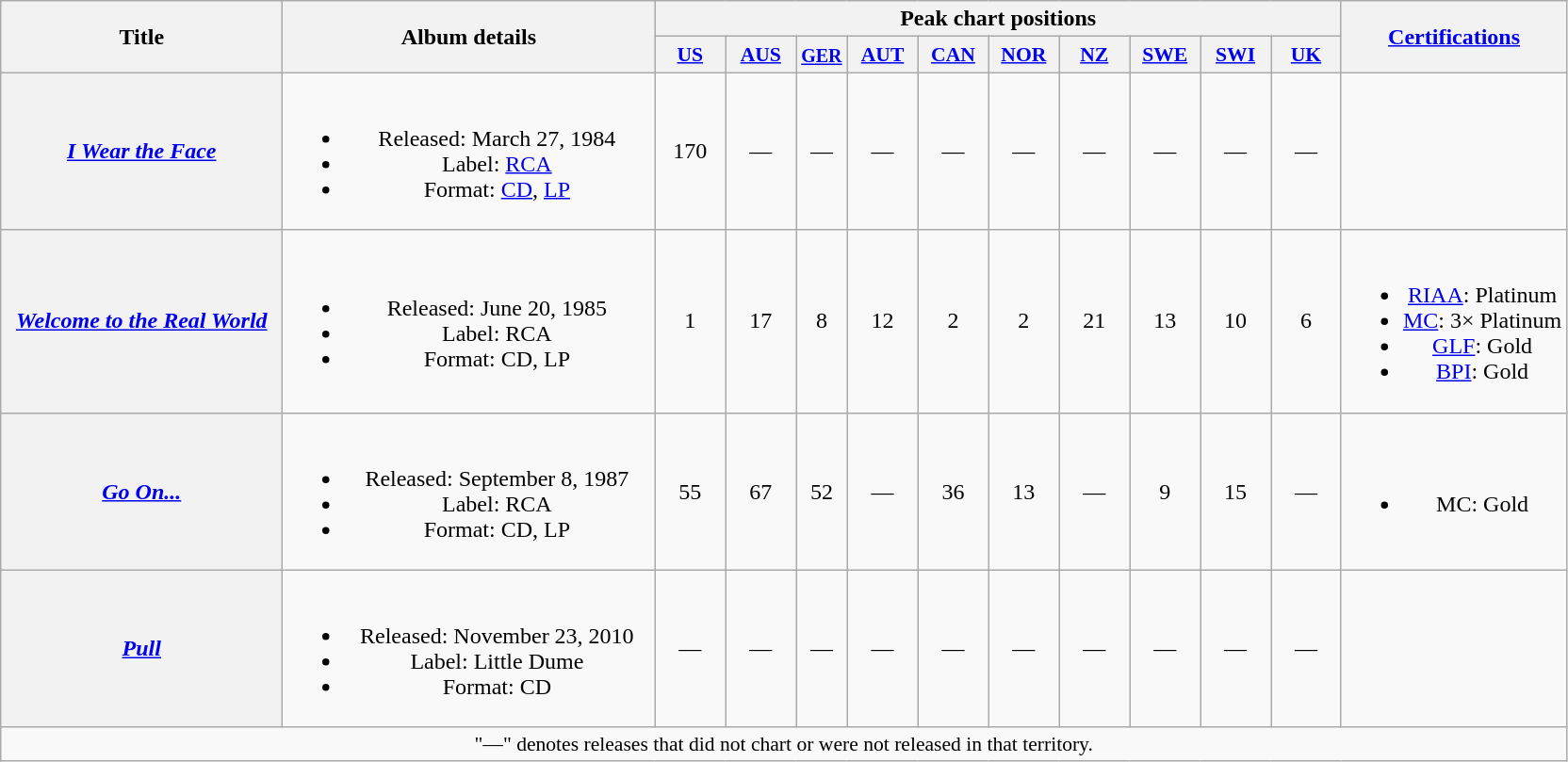<table class="wikitable plainrowheaders" style="text-align:center;" border="1">
<tr>
<th scope="col" rowspan="2" style="width:12em;">Title</th>
<th scope="col" rowspan="2" style="width:16em;">Album details</th>
<th colspan="10" scope="col">Peak chart positions</th>
<th scope="col" rowspan="2"><a href='#'>Certifications</a></th>
</tr>
<tr>
<th scope="col" style="width:3.0em;font-size:90%;"><a href='#'>US</a><br></th>
<th scope="col" style="width:3.0em;font-size:90%;"><a href='#'>AUS</a><br></th>
<th><small><a href='#'>GER</a></small><br></th>
<th scope="col" style="width:3.0em;font-size:90%;"><a href='#'>AUT</a><br></th>
<th scope="col" style="width:3.0em;font-size:90%;"><a href='#'>CAN</a><br></th>
<th scope="col" style="width:3.0em;font-size:90%;"><a href='#'>NOR</a><br></th>
<th scope="col" style="width:3.0em;font-size:90%;"><a href='#'>NZ</a><br></th>
<th scope="col" style="width:3.0em;font-size:90%;"><a href='#'>SWE</a><br></th>
<th scope="col" style="width:3.0em;font-size:90%;"><a href='#'>SWI</a><br></th>
<th scope="col" style="width:3.0em;font-size:90%;"><a href='#'>UK</a><br></th>
</tr>
<tr>
<th scope="row"><em><a href='#'>I Wear the Face</a></em></th>
<td><br><ul><li>Released: March 27, 1984</li><li>Label: <a href='#'>RCA</a></li><li>Format: <a href='#'>CD</a>, <a href='#'>LP</a></li></ul></td>
<td>170</td>
<td>—</td>
<td>—</td>
<td>—</td>
<td>—</td>
<td>—</td>
<td>—</td>
<td>—</td>
<td>—</td>
<td>—</td>
<td></td>
</tr>
<tr>
<th scope="row"><em><a href='#'>Welcome to the Real World</a></em></th>
<td><br><ul><li>Released: June 20, 1985</li><li>Label: RCA</li><li>Format: CD, LP</li></ul></td>
<td>1</td>
<td>17</td>
<td>8</td>
<td>12</td>
<td>2</td>
<td>2</td>
<td>21</td>
<td>13</td>
<td>10</td>
<td>6</td>
<td><br><ul><li><a href='#'>RIAA</a>: Platinum</li><li><a href='#'>MC</a>: 3× Platinum</li><li><a href='#'>GLF</a>: Gold</li><li><a href='#'>BPI</a>: Gold</li></ul></td>
</tr>
<tr>
<th scope="row"><em><a href='#'>Go On...</a></em></th>
<td><br><ul><li>Released: September 8, 1987</li><li>Label: RCA</li><li>Format: CD, LP</li></ul></td>
<td>55</td>
<td>67</td>
<td>52</td>
<td>—</td>
<td>36</td>
<td>13</td>
<td>—</td>
<td>9</td>
<td>15</td>
<td>—</td>
<td><br><ul><li>MC: Gold</li></ul></td>
</tr>
<tr>
<th scope="row"><em><a href='#'>Pull</a></em></th>
<td><br><ul><li>Released: November 23, 2010</li><li>Label: Little Dume</li><li>Format: CD</li></ul></td>
<td>—</td>
<td>—</td>
<td>—</td>
<td>—</td>
<td>—</td>
<td>—</td>
<td>—</td>
<td>—</td>
<td>—</td>
<td>—</td>
<td></td>
</tr>
<tr>
<td colspan="16" style="font-size:90%">"—" denotes releases that did not chart or were not released in that territory.</td>
</tr>
</table>
